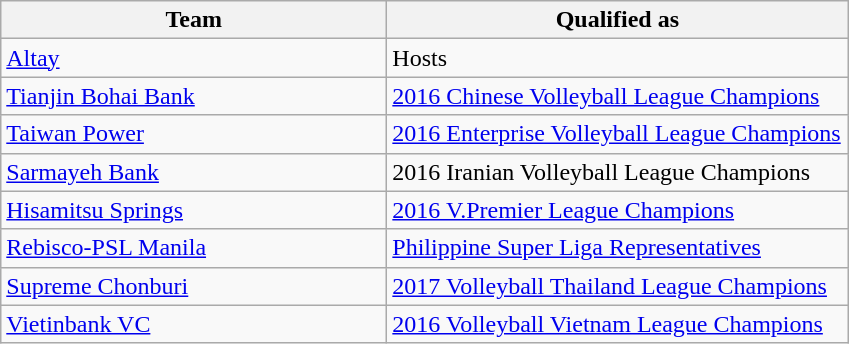<table class="wikitable">
<tr>
<th width=250>Team</th>
<th width=300>Qualified as</th>
</tr>
<tr>
<td> <a href='#'>Altay</a></td>
<td>Hosts</td>
</tr>
<tr>
<td> <a href='#'>Tianjin Bohai Bank</a></td>
<td><a href='#'>2016 Chinese Volleyball League Champions</a></td>
</tr>
<tr>
<td> <a href='#'>Taiwan Power</a></td>
<td><a href='#'>2016 Enterprise Volleyball League Champions</a></td>
</tr>
<tr>
<td> <a href='#'>Sarmayeh Bank</a></td>
<td>2016 Iranian Volleyball League Champions</td>
</tr>
<tr>
<td> <a href='#'>Hisamitsu Springs</a></td>
<td><a href='#'>2016 V.Premier League Champions</a></td>
</tr>
<tr>
<td> <a href='#'>Rebisco-PSL Manila</a></td>
<td><a href='#'>Philippine Super Liga Representatives</a></td>
</tr>
<tr>
<td> <a href='#'>Supreme Chonburi</a></td>
<td><a href='#'>2017 Volleyball Thailand League Champions</a></td>
</tr>
<tr>
<td> <a href='#'>Vietinbank VC</a></td>
<td><a href='#'>2016 Volleyball Vietnam League Champions</a></td>
</tr>
</table>
